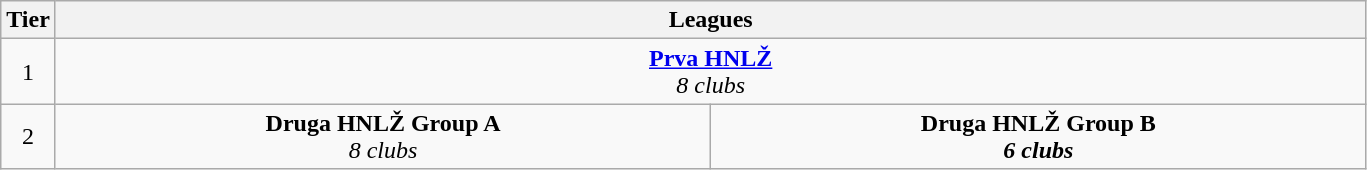<table class="wikitable" style="text-align: center;">
<tr>
<th colspan="1" width="4%">Tier</th>
<th colspan="8" width="96%">Leagues</th>
</tr>
<tr>
<td colspan="1">1</td>
<td colspan="8"><strong><a href='#'>Prva HNLŽ</a></strong><br><em>8 clubs</em></td>
</tr>
<tr>
<td colspan="1">2</td>
<td colspan="1"><strong>Druga HNLŽ Group A</strong><br><em>8 clubs</em></td>
<td><strong>Druga HNLŽ Group B<br><strong><em>6 clubs<em></td>
</tr>
</table>
